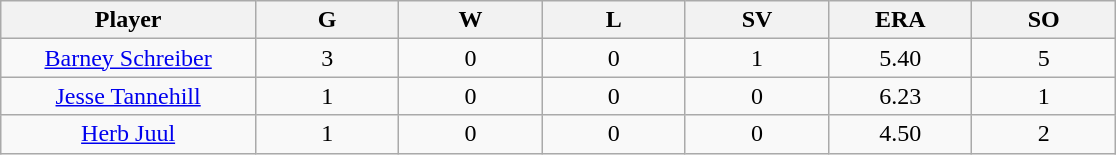<table class="wikitable sortable">
<tr>
<th bgcolor="#DDDDFF" width="16%">Player</th>
<th bgcolor="#DDDDFF" width="9%">G</th>
<th bgcolor="#DDDDFF" width="9%">W</th>
<th bgcolor="#DDDDFF" width="9%">L</th>
<th bgcolor="#DDDDFF" width="9%">SV</th>
<th bgcolor="#DDDDFF" width="9%">ERA</th>
<th bgcolor="#DDDDFF" width="9%">SO</th>
</tr>
<tr align="center">
<td><a href='#'>Barney Schreiber</a></td>
<td>3</td>
<td>0</td>
<td>0</td>
<td>1</td>
<td>5.40</td>
<td>5</td>
</tr>
<tr align=center>
<td><a href='#'>Jesse Tannehill</a></td>
<td>1</td>
<td>0</td>
<td>0</td>
<td>0</td>
<td>6.23</td>
<td>1</td>
</tr>
<tr align=center>
<td><a href='#'>Herb Juul</a></td>
<td>1</td>
<td>0</td>
<td>0</td>
<td>0</td>
<td>4.50</td>
<td>2</td>
</tr>
</table>
